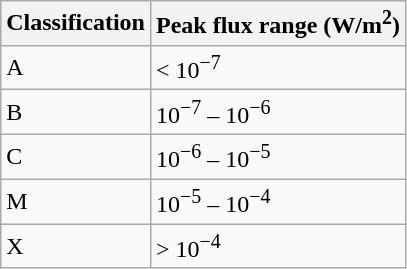<table class="wikitable">
<tr>
<th>Classification</th>
<th>Peak flux range (W/m<sup>2</sup>)</th>
</tr>
<tr>
<td>A</td>
<td>< 10<sup>−7</sup></td>
</tr>
<tr>
<td>B</td>
<td>10<sup>−7</sup> – 10<sup>−6</sup></td>
</tr>
<tr>
<td>C</td>
<td>10<sup>−6</sup> – 10<sup>−5</sup></td>
</tr>
<tr>
<td>M</td>
<td>10<sup>−5</sup> – 10<sup>−4</sup></td>
</tr>
<tr>
<td>X</td>
<td>> 10<sup>−4</sup></td>
</tr>
</table>
